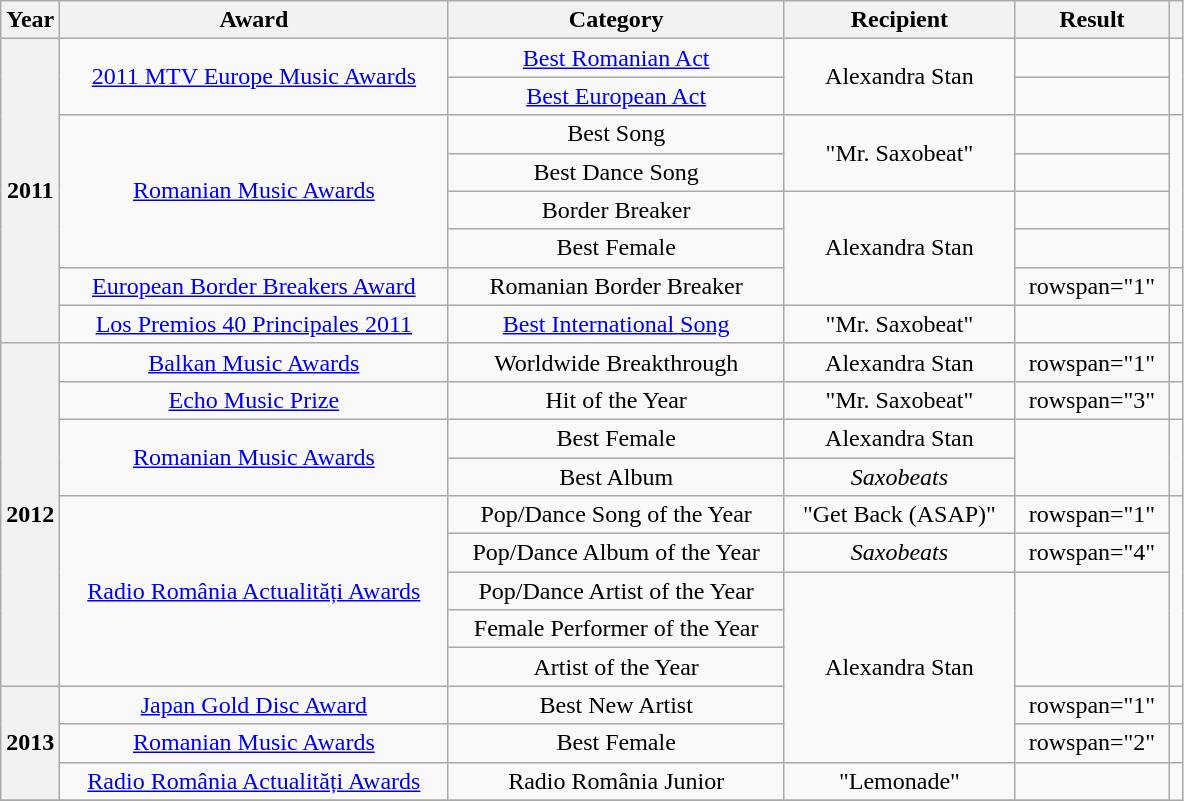<table class="wikitable plainrowheaders unsortable" style="text-align:center">
<tr>
<th style="width:5%;">Year</th>
<th>Award</th>
<th>Category</th>
<th>Recipient</th>
<th>Result</th>
<th></th>
</tr>
<tr>
<th scope="row" rowspan="8">2011</th>
<td rowspan="2"><a href='#'>2011 MTV Europe Music Awards</a></td>
<td><a href='#'>Best Romanian Act</a></td>
<td rowspan="2">Alexandra Stan</td>
<td></td>
<td rowspan="2"></td>
</tr>
<tr>
<td><a href='#'>Best European Act</a></td>
<td></td>
</tr>
<tr>
<td rowspan="4"><a href='#'>Romanian Music Awards</a></td>
<td>Best Song</td>
<td rowspan="2">"Mr. Saxobeat"</td>
<td></td>
<td rowspan="4"></td>
</tr>
<tr>
<td>Best Dance Song</td>
<td></td>
</tr>
<tr>
<td>Border Breaker</td>
<td rowspan="3">Alexandra Stan</td>
<td></td>
</tr>
<tr>
<td>Best Female</td>
<td></td>
</tr>
<tr>
<td><a href='#'>European Border Breakers Award</a></td>
<td>Romanian Border Breaker</td>
<td>rowspan="1" </td>
<td></td>
</tr>
<tr>
<td><a href='#'>Los Premios 40 Principales 2011</a></td>
<td><a href='#'>Best International Song</a></td>
<td>"Mr. Saxobeat"</td>
<td></td>
<td></td>
</tr>
<tr>
<th scope="row" rowspan="9">2012</th>
<td><a href='#'>Balkan Music Awards</a></td>
<td>Worldwide Breakthrough</td>
<td rowspan="1">Alexandra Stan</td>
<td>rowspan="1" </td>
<td></td>
</tr>
<tr>
<td><a href='#'>Echo Music Prize</a></td>
<td>Hit of the Year</td>
<td rowspan="1">"Mr. Saxobeat"</td>
<td>rowspan="3" </td>
<td></td>
</tr>
<tr>
<td rowspan="2"><a href='#'>Romanian Music Awards</a></td>
<td>Best Female</td>
<td>Alexandra Stan</td>
<td rowspan="2"></td>
</tr>
<tr>
<td>Best Album</td>
<td><em>Saxobeats</em></td>
</tr>
<tr>
<td rowspan="5"><a href='#'>Radio România Actualități Awards</a></td>
<td>Pop/Dance Song of the Year</td>
<td>"Get Back (ASAP)"</td>
<td>rowspan="1" </td>
<td rowspan="5"></td>
</tr>
<tr>
<td>Pop/Dance Album of the Year</td>
<td><em>Saxobeats</em></td>
<td>rowspan="4" </td>
</tr>
<tr>
<td>Pop/Dance Artist of the Year</td>
<td rowspan="5">Alexandra Stan</td>
</tr>
<tr>
<td>Female Performer of the Year</td>
</tr>
<tr>
<td>Artist of the Year</td>
</tr>
<tr>
<th scope="row" rowspan="3">2013</th>
<td><a href='#'>Japan Gold Disc Award</a></td>
<td>Best New Artist</td>
<td>rowspan="1" </td>
<td></td>
</tr>
<tr>
<td><a href='#'>Romanian Music Awards</a></td>
<td>Best Female</td>
<td>rowspan="2" </td>
<td></td>
</tr>
<tr>
<td><a href='#'>Radio România Actualități Awards</a></td>
<td>Radio România Junior</td>
<td rowspan="1">"Lemonade"</td>
<td></td>
</tr>
<tr>
</tr>
</table>
